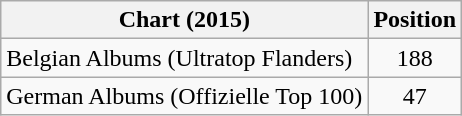<table class="wikitable sortable">
<tr>
<th>Chart (2015)</th>
<th>Position</th>
</tr>
<tr>
<td>Belgian Albums (Ultratop Flanders)</td>
<td style="text-align:center">188</td>
</tr>
<tr>
<td>German Albums (Offizielle Top 100)</td>
<td style="text-align:center">47</td>
</tr>
</table>
